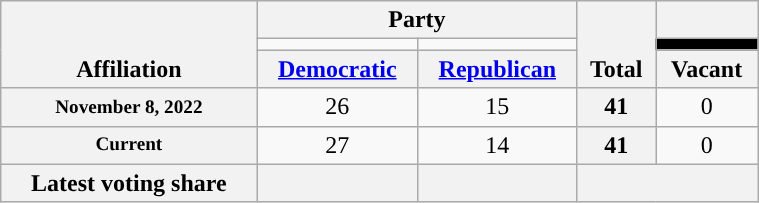<table class=wikitable style="text-align:center; width:40%">
<tr style="vertical-align:bottom;">
<th rowspan=3>Affiliation</th>
<th colspan=2>Party<br></th>
<th rowspan=3>Total</th>
<th></th>
</tr>
<tr style="height:5px">
<td style="background-color:"></td>
<td style="background-color:"></td>
<td style="background-color:black"></td>
</tr>
<tr>
<th><a href='#'>Democratic</a></th>
<th><a href='#'>Republican</a></th>
<th>Vacant</th>
</tr>
<tr>
<th nowrap style="font-size:80%">November 8, 2022</th>
<td>26</td>
<td>15</td>
<th>41</th>
<td>0</td>
</tr>
<tr>
<th nowrap style="font-size:80%">Current</th>
<td>27</td>
<td>14</td>
<th>41</th>
<td>0</td>
</tr>
<tr>
<th>Latest voting share</th>
<th></th>
<th></th>
<th colspan=2></th>
</tr>
</table>
